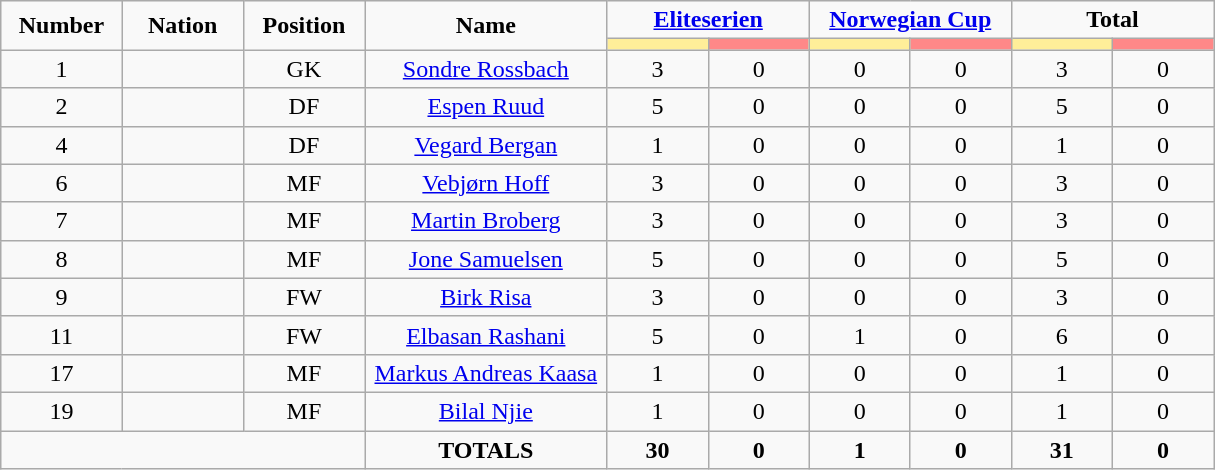<table class="wikitable" style="font-size: 100%; text-align: center;">
<tr>
<td rowspan="2" width="10%" align="center"><strong>Number</strong></td>
<td rowspan="2" width="10%" align="center"><strong>Nation</strong></td>
<td rowspan="2" width="10%" align="center"><strong>Position</strong></td>
<td rowspan="2" width="20%" align="center"><strong>Name</strong></td>
<td colspan="2" align="center"><strong><a href='#'>Eliteserien</a></strong></td>
<td colspan="2" align="center"><strong><a href='#'>Norwegian Cup</a></strong></td>
<td colspan="2" align="center"><strong>Total</strong></td>
</tr>
<tr>
<th width=60 style="background: #FFEE99"></th>
<th width=60 style="background: #FF8888"></th>
<th width=60 style="background: #FFEE99"></th>
<th width=60 style="background: #FF8888"></th>
<th width=60 style="background: #FFEE99"></th>
<th width=60 style="background: #FF8888"></th>
</tr>
<tr>
<td>1</td>
<td></td>
<td>GK</td>
<td><a href='#'>Sondre Rossbach</a></td>
<td>3</td>
<td>0</td>
<td>0</td>
<td>0</td>
<td>3</td>
<td>0</td>
</tr>
<tr>
<td>2</td>
<td></td>
<td>DF</td>
<td><a href='#'>Espen Ruud</a></td>
<td>5</td>
<td>0</td>
<td>0</td>
<td>0</td>
<td>5</td>
<td>0</td>
</tr>
<tr>
<td>4</td>
<td></td>
<td>DF</td>
<td><a href='#'>Vegard Bergan</a></td>
<td>1</td>
<td>0</td>
<td>0</td>
<td>0</td>
<td>1</td>
<td>0</td>
</tr>
<tr>
<td>6</td>
<td></td>
<td>MF</td>
<td><a href='#'>Vebjørn Hoff</a></td>
<td>3</td>
<td>0</td>
<td>0</td>
<td>0</td>
<td>3</td>
<td>0</td>
</tr>
<tr>
<td>7</td>
<td></td>
<td>MF</td>
<td><a href='#'>Martin Broberg</a></td>
<td>3</td>
<td>0</td>
<td>0</td>
<td>0</td>
<td>3</td>
<td>0</td>
</tr>
<tr>
<td>8</td>
<td></td>
<td>MF</td>
<td><a href='#'>Jone Samuelsen</a></td>
<td>5</td>
<td>0</td>
<td>0</td>
<td>0</td>
<td>5</td>
<td>0</td>
</tr>
<tr>
<td>9</td>
<td></td>
<td>FW</td>
<td><a href='#'>Birk Risa</a></td>
<td>3</td>
<td>0</td>
<td>0</td>
<td>0</td>
<td>3</td>
<td>0</td>
</tr>
<tr>
<td>11</td>
<td></td>
<td>FW</td>
<td><a href='#'>Elbasan Rashani</a></td>
<td>5</td>
<td>0</td>
<td>1</td>
<td>0</td>
<td>6</td>
<td>0</td>
</tr>
<tr>
<td>17</td>
<td></td>
<td>MF</td>
<td><a href='#'>Markus Andreas Kaasa</a></td>
<td>1</td>
<td>0</td>
<td>0</td>
<td>0</td>
<td>1</td>
<td>0</td>
</tr>
<tr>
<td>19</td>
<td></td>
<td>MF</td>
<td><a href='#'>Bilal Njie</a></td>
<td>1</td>
<td>0</td>
<td>0</td>
<td>0</td>
<td>1</td>
<td>0</td>
</tr>
<tr>
<td colspan="3"></td>
<td><strong>TOTALS</strong></td>
<td><strong>30</strong></td>
<td><strong>0</strong></td>
<td><strong>1</strong></td>
<td><strong>0</strong></td>
<td><strong>31</strong></td>
<td><strong>0</strong></td>
</tr>
</table>
